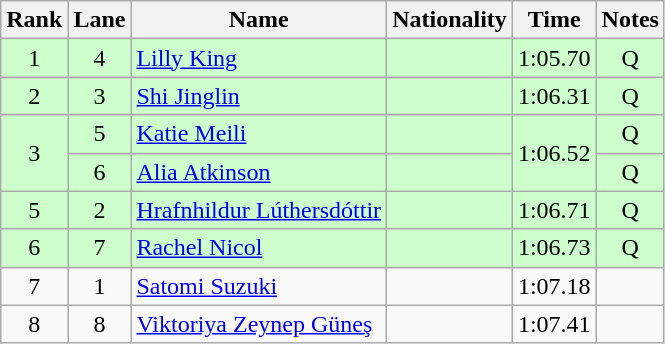<table class="wikitable sortable" style="text-align:center">
<tr>
<th>Rank</th>
<th>Lane</th>
<th>Name</th>
<th>Nationality</th>
<th>Time</th>
<th>Notes</th>
</tr>
<tr bgcolor=ccffcc>
<td>1</td>
<td>4</td>
<td align=left><a href='#'>Lilly King</a></td>
<td align=left></td>
<td>1:05.70</td>
<td>Q</td>
</tr>
<tr bgcolor=ccffcc>
<td>2</td>
<td>3</td>
<td align=left><a href='#'>Shi Jinglin</a></td>
<td align=left></td>
<td>1:06.31</td>
<td>Q</td>
</tr>
<tr bgcolor=ccffcc>
<td rowspan=2>3</td>
<td>5</td>
<td align=left><a href='#'>Katie Meili</a></td>
<td align=left></td>
<td rowspan=2>1:06.52</td>
<td>Q</td>
</tr>
<tr bgcolor=ccffcc>
<td>6</td>
<td align=left><a href='#'>Alia Atkinson</a></td>
<td align=left></td>
<td>Q</td>
</tr>
<tr bgcolor=ccffcc>
<td>5</td>
<td>2</td>
<td align=left><a href='#'>Hrafnhildur Lúthersdóttir</a></td>
<td align=left></td>
<td>1:06.71</td>
<td>Q</td>
</tr>
<tr bgcolor=ccffcc>
<td>6</td>
<td>7</td>
<td align=left><a href='#'>Rachel Nicol</a></td>
<td align=left></td>
<td>1:06.73</td>
<td>Q</td>
</tr>
<tr>
<td>7</td>
<td>1</td>
<td align=left><a href='#'>Satomi Suzuki</a></td>
<td align=left></td>
<td>1:07.18</td>
<td></td>
</tr>
<tr>
<td>8</td>
<td>8</td>
<td align=left><a href='#'>Viktoriya Zeynep Güneş</a></td>
<td align=left></td>
<td>1:07.41</td>
<td></td>
</tr>
</table>
